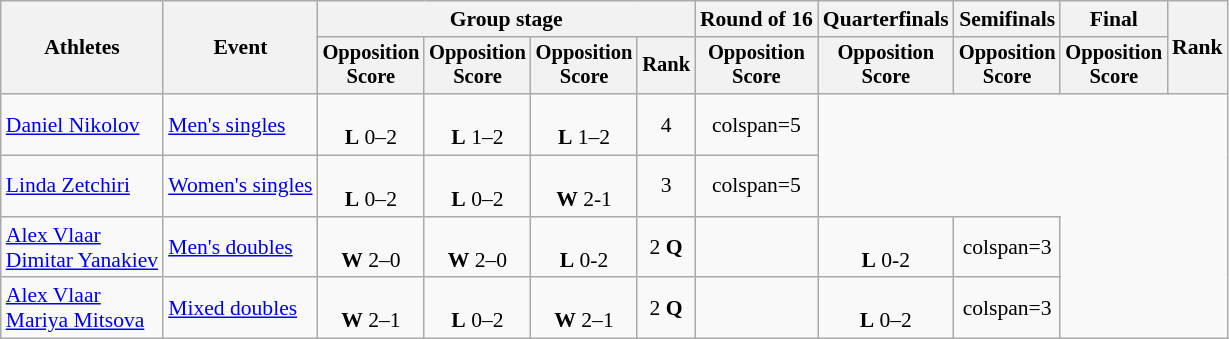<table class="wikitable" style="font-size:90%">
<tr>
<th rowspan="2">Athletes</th>
<th rowspan="2">Event</th>
<th colspan="4">Group stage</th>
<th>Round of 16</th>
<th>Quarterfinals</th>
<th>Semifinals</th>
<th>Final</th>
<th rowspan="2">Rank</th>
</tr>
<tr style="font-size:95%">
<th>Opposition<br>Score</th>
<th>Opposition<br>Score</th>
<th>Opposition<br>Score</th>
<th>Rank</th>
<th>Opposition<br>Score</th>
<th>Opposition<br>Score</th>
<th>Opposition<br>Score</th>
<th>Opposition<br>Score</th>
</tr>
<tr align="center">
<td align="left"><a href='#'>Daniel Nikolov</a></td>
<td align="left"><a href='#'>Men's singles</a></td>
<td><br><strong>L</strong> 0–2</td>
<td><br><strong>L</strong> 1–2</td>
<td><br><strong>L</strong> 1–2</td>
<td>4</td>
<td>colspan=5 </td>
</tr>
<tr align="center">
<td align="left"><a href='#'>Linda Zetchiri</a></td>
<td align="left"><a href='#'>Women's singles</a></td>
<td><br><strong>L</strong> 0–2</td>
<td><br><strong>L</strong> 0–2</td>
<td><br><strong>W</strong> 2-1</td>
<td>3</td>
<td>colspan=5 </td>
</tr>
<tr align="center">
<td align="left"><a href='#'>Alex Vlaar</a><br><a href='#'>Dimitar Yanakiev</a></td>
<td align="left"><a href='#'>Men's doubles</a></td>
<td><br><strong>W</strong> 2–0</td>
<td><br><strong>W</strong> 2–0</td>
<td><br><strong>L</strong> 0-2</td>
<td>2 <strong>Q</strong></td>
<td></td>
<td><br><strong>L</strong> 0-2</td>
<td>colspan=3 </td>
</tr>
<tr align="center">
<td align="left"><a href='#'>Alex Vlaar</a><br><a href='#'>Mariya Mitsova</a></td>
<td align="left"><a href='#'>Mixed doubles</a></td>
<td><br><strong>W</strong> 2–1</td>
<td><br><strong>L</strong> 0–2</td>
<td><br><strong>W</strong> 2–1</td>
<td>2 <strong>Q</strong></td>
<td></td>
<td><br><strong>L</strong> 0–2</td>
<td>colspan=3 </td>
</tr>
</table>
